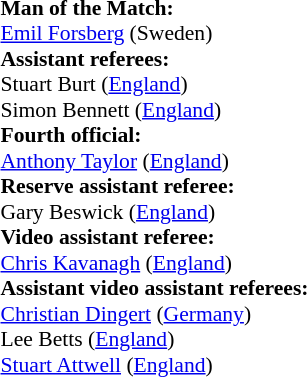<table style="width:100%; font-size:90%;">
<tr>
<td><br><strong>Man of the Match:</strong>
<br><a href='#'>Emil Forsberg</a> (Sweden)<br><strong>Assistant referees:</strong>
<br>Stuart Burt (<a href='#'>England</a>)
<br>Simon Bennett (<a href='#'>England</a>)
<br><strong>Fourth official:</strong>
<br><a href='#'>Anthony Taylor</a> (<a href='#'>England</a>)
<br><strong>Reserve assistant referee:</strong>
<br>Gary Beswick (<a href='#'>England</a>)
<br><strong>Video assistant referee:</strong>
<br><a href='#'>Chris Kavanagh</a> (<a href='#'>England</a>)
<br><strong>Assistant video assistant referees:</strong>
<br><a href='#'>Christian Dingert</a> (<a href='#'>Germany</a>)
<br>Lee Betts (<a href='#'>England</a>)
<br><a href='#'>Stuart Attwell</a> (<a href='#'>England</a>)</td>
</tr>
</table>
